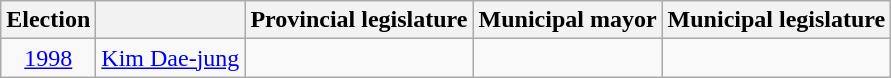<table class="wikitable" style="text-align:center">
<tr>
<th>Election</th>
<th></th>
<th>Provincial legislature</th>
<th>Municipal mayor</th>
<th>Municipal legislature</th>
</tr>
<tr>
<td><a href='#'>1998</a></td>
<td><a href='#'>Kim Dae-jung</a></td>
<td></td>
<td></td>
<td></td>
</tr>
</table>
